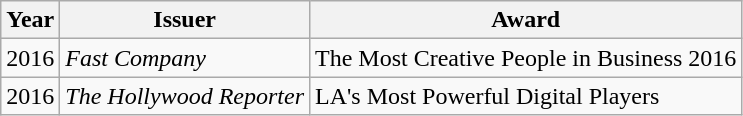<table class="wikitable sortable">
<tr>
<th>Year</th>
<th>Issuer</th>
<th>Award</th>
</tr>
<tr>
<td>2016</td>
<td><em>Fast Company</em></td>
<td>The Most Creative People in Business 2016</td>
</tr>
<tr>
<td>2016</td>
<td><em>The Hollywood Reporter</em></td>
<td>LA's Most Powerful Digital Players</td>
</tr>
</table>
